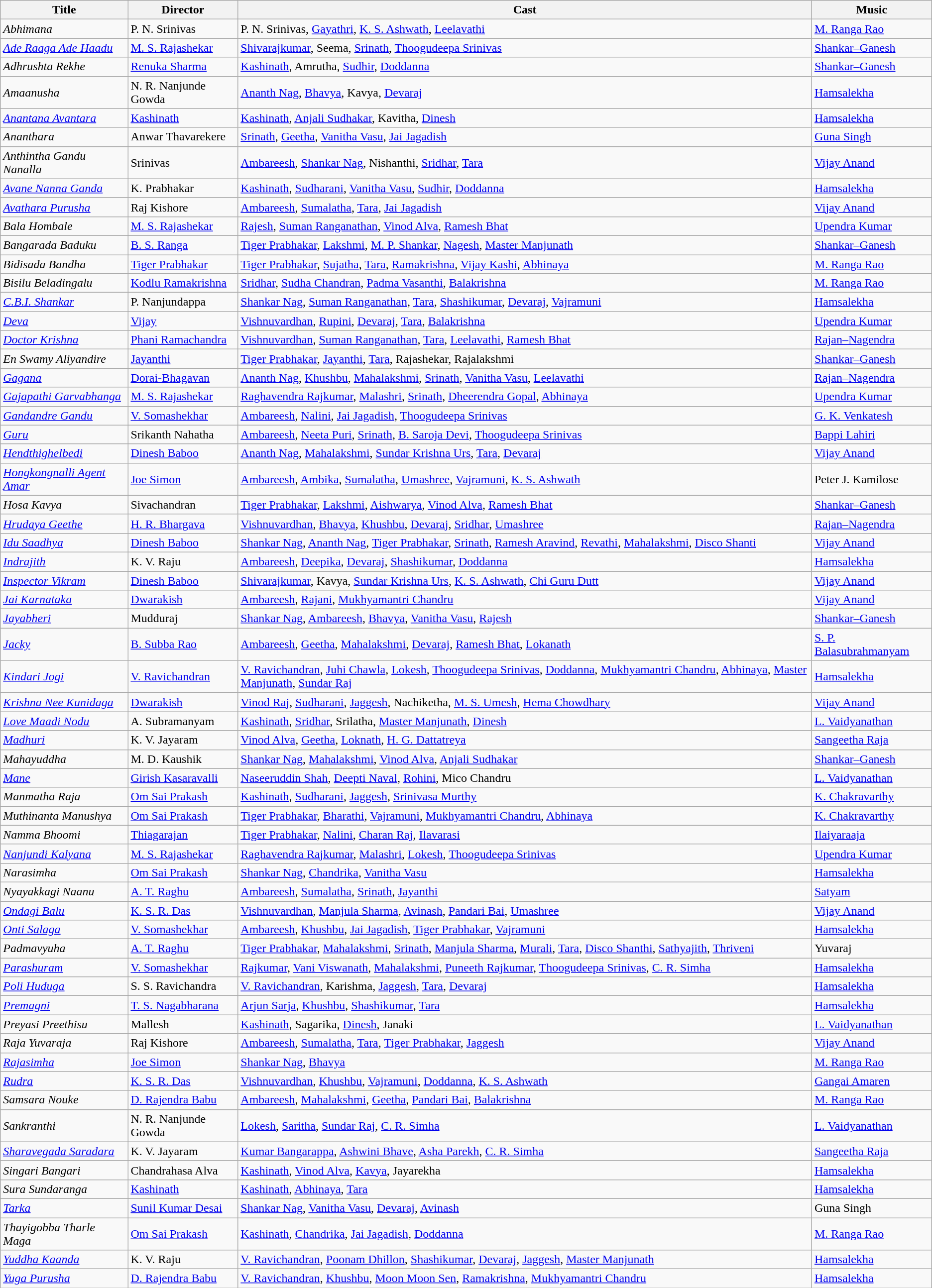<table class="wikitable">
<tr>
<th>Title</th>
<th>Director</th>
<th>Cast</th>
<th>Music</th>
</tr>
<tr>
<td><em>Abhimana</em></td>
<td>P. N. Srinivas</td>
<td>P. N. Srinivas, <a href='#'>Gayathri</a>, <a href='#'>K. S. Ashwath</a>, <a href='#'>Leelavathi</a></td>
<td><a href='#'>M. Ranga Rao</a></td>
</tr>
<tr>
<td><em><a href='#'>Ade Raaga Ade Haadu</a></em></td>
<td><a href='#'>M. S. Rajashekar</a></td>
<td><a href='#'>Shivarajkumar</a>, Seema, <a href='#'>Srinath</a>, <a href='#'>Thoogudeepa Srinivas</a></td>
<td><a href='#'>Shankar–Ganesh</a></td>
</tr>
<tr>
<td><em>Adhrushta Rekhe</em></td>
<td><a href='#'>Renuka Sharma</a></td>
<td><a href='#'>Kashinath</a>, Amrutha, <a href='#'>Sudhir</a>, <a href='#'>Doddanna</a></td>
<td><a href='#'>Shankar–Ganesh</a></td>
</tr>
<tr>
<td><em>Amaanusha</em></td>
<td>N. R. Nanjunde Gowda</td>
<td><a href='#'>Ananth Nag</a>, <a href='#'>Bhavya</a>, Kavya, <a href='#'>Devaraj</a></td>
<td><a href='#'>Hamsalekha</a></td>
</tr>
<tr>
<td><em><a href='#'>Anantana Avantara</a></em></td>
<td><a href='#'>Kashinath</a></td>
<td><a href='#'>Kashinath</a>, <a href='#'>Anjali Sudhakar</a>, Kavitha, <a href='#'>Dinesh</a></td>
<td><a href='#'>Hamsalekha</a></td>
</tr>
<tr>
<td><em>Ananthara</em></td>
<td>Anwar Thavarekere</td>
<td><a href='#'>Srinath</a>, <a href='#'>Geetha</a>, <a href='#'>Vanitha Vasu</a>, <a href='#'>Jai Jagadish</a></td>
<td><a href='#'>Guna Singh</a></td>
</tr>
<tr>
<td><em>Anthintha Gandu Nanalla</em></td>
<td>Srinivas</td>
<td><a href='#'>Ambareesh</a>, <a href='#'>Shankar Nag</a>, Nishanthi, <a href='#'>Sridhar</a>, <a href='#'>Tara</a></td>
<td><a href='#'>Vijay Anand</a></td>
</tr>
<tr>
<td><em><a href='#'>Avane Nanna Ganda</a></em></td>
<td>K. Prabhakar</td>
<td><a href='#'>Kashinath</a>, <a href='#'>Sudharani</a>, <a href='#'>Vanitha Vasu</a>, <a href='#'>Sudhir</a>, <a href='#'>Doddanna</a></td>
<td><a href='#'>Hamsalekha</a></td>
</tr>
<tr>
<td><em><a href='#'>Avathara Purusha</a></em></td>
<td>Raj Kishore</td>
<td><a href='#'>Ambareesh</a>, <a href='#'>Sumalatha</a>, <a href='#'>Tara</a>, <a href='#'>Jai Jagadish</a></td>
<td><a href='#'>Vijay Anand</a></td>
</tr>
<tr>
<td><em>Bala Hombale</em></td>
<td><a href='#'>M. S. Rajashekar</a></td>
<td><a href='#'>Rajesh</a>, <a href='#'>Suman Ranganathan</a>, <a href='#'>Vinod Alva</a>, <a href='#'>Ramesh Bhat</a></td>
<td><a href='#'>Upendra Kumar</a></td>
</tr>
<tr>
<td><em>Bangarada Baduku</em></td>
<td><a href='#'>B. S. Ranga</a></td>
<td><a href='#'>Tiger Prabhakar</a>, <a href='#'>Lakshmi</a>, <a href='#'>M. P. Shankar</a>, <a href='#'>Nagesh</a>, <a href='#'>Master Manjunath</a></td>
<td><a href='#'>Shankar–Ganesh</a></td>
</tr>
<tr>
<td><em>Bidisada Bandha</em></td>
<td><a href='#'>Tiger Prabhakar</a></td>
<td><a href='#'>Tiger Prabhakar</a>, <a href='#'>Sujatha</a>, <a href='#'>Tara</a>, <a href='#'>Ramakrishna</a>, <a href='#'>Vijay Kashi</a>, <a href='#'>Abhinaya</a></td>
<td><a href='#'>M. Ranga Rao</a></td>
</tr>
<tr>
<td><em>Bisilu Beladingalu</em></td>
<td><a href='#'>Kodlu Ramakrishna</a></td>
<td><a href='#'>Sridhar</a>, <a href='#'>Sudha Chandran</a>, <a href='#'>Padma Vasanthi</a>, <a href='#'>Balakrishna</a></td>
<td><a href='#'>M. Ranga Rao</a></td>
</tr>
<tr>
<td><em><a href='#'>C.B.I. Shankar</a></em></td>
<td>P. Nanjundappa</td>
<td><a href='#'>Shankar Nag</a>, <a href='#'>Suman Ranganathan</a>, <a href='#'>Tara</a>, <a href='#'>Shashikumar</a>, <a href='#'>Devaraj</a>, <a href='#'>Vajramuni</a></td>
<td><a href='#'>Hamsalekha</a></td>
</tr>
<tr>
<td><em><a href='#'>Deva</a></em></td>
<td><a href='#'>Vijay</a></td>
<td><a href='#'>Vishnuvardhan</a>, <a href='#'>Rupini</a>, <a href='#'>Devaraj</a>, <a href='#'>Tara</a>, <a href='#'>Balakrishna</a></td>
<td><a href='#'>Upendra Kumar</a></td>
</tr>
<tr>
<td><em><a href='#'>Doctor Krishna</a></em></td>
<td><a href='#'>Phani Ramachandra</a></td>
<td><a href='#'>Vishnuvardhan</a>, <a href='#'>Suman Ranganathan</a>, <a href='#'>Tara</a>, <a href='#'>Leelavathi</a>, <a href='#'>Ramesh Bhat</a></td>
<td><a href='#'>Rajan–Nagendra</a></td>
</tr>
<tr>
<td><em>En Swamy Aliyandire</em></td>
<td><a href='#'>Jayanthi</a></td>
<td><a href='#'>Tiger Prabhakar</a>, <a href='#'>Jayanthi</a>, <a href='#'>Tara</a>, Rajashekar, Rajalakshmi</td>
<td><a href='#'>Shankar–Ganesh</a></td>
</tr>
<tr>
<td><em><a href='#'>Gagana</a></em></td>
<td><a href='#'>Dorai-Bhagavan</a></td>
<td><a href='#'>Ananth Nag</a>, <a href='#'>Khushbu</a>, <a href='#'>Mahalakshmi</a>, <a href='#'>Srinath</a>, <a href='#'>Vanitha Vasu</a>, <a href='#'>Leelavathi</a></td>
<td><a href='#'>Rajan–Nagendra</a></td>
</tr>
<tr>
<td><em><a href='#'>Gajapathi Garvabhanga</a></em></td>
<td><a href='#'>M. S. Rajashekar</a></td>
<td><a href='#'>Raghavendra Rajkumar</a>, <a href='#'>Malashri</a>, <a href='#'>Srinath</a>, <a href='#'>Dheerendra Gopal</a>, <a href='#'>Abhinaya</a></td>
<td><a href='#'>Upendra Kumar</a></td>
</tr>
<tr>
<td><em><a href='#'>Gandandre Gandu</a></em></td>
<td><a href='#'>V. Somashekhar</a></td>
<td><a href='#'>Ambareesh</a>, <a href='#'>Nalini</a>, <a href='#'>Jai Jagadish</a>, <a href='#'>Thoogudeepa Srinivas</a></td>
<td><a href='#'>G. K. Venkatesh</a></td>
</tr>
<tr>
<td><em><a href='#'>Guru</a></em></td>
<td>Srikanth Nahatha</td>
<td><a href='#'>Ambareesh</a>, <a href='#'>Neeta Puri</a>, <a href='#'>Srinath</a>, <a href='#'>B. Saroja Devi</a>, <a href='#'>Thoogudeepa Srinivas</a></td>
<td><a href='#'>Bappi Lahiri</a></td>
</tr>
<tr>
<td><em><a href='#'>Hendthighelbedi</a></em></td>
<td><a href='#'>Dinesh Baboo</a></td>
<td><a href='#'>Ananth Nag</a>, <a href='#'>Mahalakshmi</a>, <a href='#'>Sundar Krishna Urs</a>, <a href='#'>Tara</a>, <a href='#'>Devaraj</a></td>
<td><a href='#'>Vijay Anand</a></td>
</tr>
<tr>
<td><em><a href='#'>Hongkongnalli Agent Amar</a></em></td>
<td><a href='#'>Joe Simon</a></td>
<td><a href='#'>Ambareesh</a>, <a href='#'>Ambika</a>, <a href='#'>Sumalatha</a>, <a href='#'>Umashree</a>, <a href='#'>Vajramuni</a>, <a href='#'>K. S. Ashwath</a></td>
<td>Peter J. Kamilose</td>
</tr>
<tr>
<td><em>Hosa Kavya</em></td>
<td>Sivachandran</td>
<td><a href='#'>Tiger Prabhakar</a>, <a href='#'>Lakshmi</a>, <a href='#'>Aishwarya</a>, <a href='#'>Vinod Alva</a>, <a href='#'>Ramesh Bhat</a></td>
<td><a href='#'>Shankar–Ganesh</a></td>
</tr>
<tr>
<td><em><a href='#'>Hrudaya Geethe</a></em></td>
<td><a href='#'>H. R. Bhargava</a></td>
<td><a href='#'>Vishnuvardhan</a>, <a href='#'>Bhavya</a>, <a href='#'>Khushbu</a>, <a href='#'>Devaraj</a>, <a href='#'>Sridhar</a>, <a href='#'>Umashree</a></td>
<td><a href='#'>Rajan–Nagendra</a></td>
</tr>
<tr>
<td><em><a href='#'>Idu Saadhya</a></em></td>
<td><a href='#'>Dinesh Baboo</a></td>
<td><a href='#'>Shankar Nag</a>, <a href='#'>Ananth Nag</a>, <a href='#'>Tiger Prabhakar</a>, <a href='#'>Srinath</a>, <a href='#'>Ramesh Aravind</a>, <a href='#'>Revathi</a>, <a href='#'>Mahalakshmi</a>, <a href='#'>Disco Shanti</a></td>
<td><a href='#'>Vijay Anand</a></td>
</tr>
<tr>
<td><em><a href='#'>Indrajith</a></em></td>
<td>K. V. Raju</td>
<td><a href='#'>Ambareesh</a>, <a href='#'>Deepika</a>, <a href='#'>Devaraj</a>, <a href='#'>Shashikumar</a>, <a href='#'>Doddanna</a></td>
<td><a href='#'>Hamsalekha</a></td>
</tr>
<tr>
<td><em><a href='#'>Inspector Vikram</a></em></td>
<td><a href='#'>Dinesh Baboo</a></td>
<td><a href='#'>Shivarajkumar</a>, Kavya, <a href='#'>Sundar Krishna Urs</a>, <a href='#'>K. S. Ashwath</a>, <a href='#'>Chi Guru Dutt</a></td>
<td><a href='#'>Vijay Anand</a></td>
</tr>
<tr>
<td><em><a href='#'>Jai Karnataka</a></em></td>
<td><a href='#'>Dwarakish</a></td>
<td><a href='#'>Ambareesh</a>, <a href='#'>Rajani</a>, <a href='#'>Mukhyamantri Chandru</a></td>
<td><a href='#'>Vijay Anand</a></td>
</tr>
<tr>
<td><em><a href='#'>Jayabheri</a></em></td>
<td>Mudduraj</td>
<td><a href='#'>Shankar Nag</a>, <a href='#'>Ambareesh</a>, <a href='#'>Bhavya</a>, <a href='#'>Vanitha Vasu</a>, <a href='#'>Rajesh</a></td>
<td><a href='#'>Shankar–Ganesh</a></td>
</tr>
<tr>
<td><em><a href='#'>Jacky</a></em></td>
<td><a href='#'>B. Subba Rao</a></td>
<td><a href='#'>Ambareesh</a>, <a href='#'>Geetha</a>, <a href='#'>Mahalakshmi</a>, <a href='#'>Devaraj</a>, <a href='#'>Ramesh Bhat</a>, <a href='#'>Lokanath</a></td>
<td><a href='#'>S. P. Balasubrahmanyam</a></td>
</tr>
<tr>
<td><em><a href='#'>Kindari Jogi</a></em></td>
<td><a href='#'>V. Ravichandran</a></td>
<td><a href='#'>V. Ravichandran</a>, <a href='#'>Juhi Chawla</a>, <a href='#'>Lokesh</a>, <a href='#'>Thoogudeepa Srinivas</a>, <a href='#'>Doddanna</a>, <a href='#'>Mukhyamantri Chandru</a>, <a href='#'>Abhinaya</a>, <a href='#'>Master Manjunath</a>, <a href='#'>Sundar Raj</a></td>
<td><a href='#'>Hamsalekha</a></td>
</tr>
<tr>
<td><em><a href='#'>Krishna Nee Kunidaga</a></em></td>
<td><a href='#'>Dwarakish</a></td>
<td><a href='#'>Vinod Raj</a>, <a href='#'>Sudharani</a>, <a href='#'>Jaggesh</a>, Nachiketha, <a href='#'>M. S. Umesh</a>, <a href='#'>Hema Chowdhary</a></td>
<td><a href='#'>Vijay Anand</a></td>
</tr>
<tr>
<td><em><a href='#'>Love Maadi Nodu</a></em></td>
<td>A. Subramanyam</td>
<td><a href='#'>Kashinath</a>, <a href='#'>Sridhar</a>, Srilatha, <a href='#'>Master Manjunath</a>, <a href='#'>Dinesh</a></td>
<td><a href='#'>L. Vaidyanathan</a></td>
</tr>
<tr>
<td><em><a href='#'>Madhuri</a></em></td>
<td>K. V. Jayaram</td>
<td><a href='#'>Vinod Alva</a>, <a href='#'>Geetha</a>, <a href='#'>Loknath</a>, <a href='#'>H. G. Dattatreya</a></td>
<td><a href='#'>Sangeetha Raja</a></td>
</tr>
<tr>
<td><em>Mahayuddha</em></td>
<td>M. D. Kaushik</td>
<td><a href='#'>Shankar Nag</a>, <a href='#'>Mahalakshmi</a>, <a href='#'>Vinod Alva</a>, <a href='#'>Anjali Sudhakar</a></td>
<td><a href='#'>Shankar–Ganesh</a></td>
</tr>
<tr>
<td><em><a href='#'>Mane</a></em></td>
<td><a href='#'>Girish Kasaravalli</a></td>
<td><a href='#'>Naseeruddin Shah</a>, <a href='#'>Deepti Naval</a>, <a href='#'>Rohini</a>, Mico Chandru</td>
<td><a href='#'>L. Vaidyanathan</a></td>
</tr>
<tr>
<td><em>Manmatha Raja</em></td>
<td><a href='#'>Om Sai Prakash</a></td>
<td><a href='#'>Kashinath</a>, <a href='#'>Sudharani</a>, <a href='#'>Jaggesh</a>, <a href='#'>Srinivasa Murthy</a></td>
<td><a href='#'>K. Chakravarthy</a></td>
</tr>
<tr>
<td><em>Muthinanta Manushya</em></td>
<td><a href='#'>Om Sai Prakash</a></td>
<td><a href='#'>Tiger Prabhakar</a>, <a href='#'>Bharathi</a>, <a href='#'>Vajramuni</a>, <a href='#'>Mukhyamantri Chandru</a>, <a href='#'>Abhinaya</a></td>
<td><a href='#'>K. Chakravarthy</a></td>
</tr>
<tr>
<td><em>Namma Bhoomi</em></td>
<td><a href='#'>Thiagarajan</a></td>
<td><a href='#'>Tiger Prabhakar</a>, <a href='#'>Nalini</a>, <a href='#'>Charan Raj</a>, <a href='#'>Ilavarasi</a></td>
<td><a href='#'>Ilaiyaraaja</a></td>
</tr>
<tr>
<td><em><a href='#'>Nanjundi Kalyana</a></em></td>
<td><a href='#'>M. S. Rajashekar</a></td>
<td><a href='#'>Raghavendra Rajkumar</a>, <a href='#'>Malashri</a>, <a href='#'>Lokesh</a>, <a href='#'>Thoogudeepa Srinivas</a></td>
<td><a href='#'>Upendra Kumar</a></td>
</tr>
<tr>
<td><em>Narasimha</em></td>
<td><a href='#'>Om Sai Prakash</a></td>
<td><a href='#'>Shankar Nag</a>, <a href='#'>Chandrika</a>, <a href='#'>Vanitha Vasu</a></td>
<td><a href='#'>Hamsalekha</a></td>
</tr>
<tr>
<td><em>Nyayakkagi Naanu</em></td>
<td><a href='#'>A. T. Raghu</a></td>
<td><a href='#'>Ambareesh</a>, <a href='#'>Sumalatha</a>, <a href='#'>Srinath</a>, <a href='#'>Jayanthi</a></td>
<td><a href='#'>Satyam</a></td>
</tr>
<tr>
<td><em><a href='#'>Ondagi Balu</a></em></td>
<td><a href='#'>K. S. R. Das</a></td>
<td><a href='#'>Vishnuvardhan</a>, <a href='#'>Manjula Sharma</a>, <a href='#'>Avinash</a>, <a href='#'>Pandari Bai</a>, <a href='#'>Umashree</a></td>
<td><a href='#'>Vijay Anand</a></td>
</tr>
<tr>
<td><em><a href='#'>Onti Salaga</a></em></td>
<td><a href='#'>V. Somashekhar</a></td>
<td><a href='#'>Ambareesh</a>, <a href='#'>Khushbu</a>, <a href='#'>Jai Jagadish</a>, <a href='#'>Tiger Prabhakar</a>, <a href='#'>Vajramuni</a></td>
<td><a href='#'>Hamsalekha</a></td>
</tr>
<tr>
<td><em>Padmavyuha</em></td>
<td><a href='#'>A. T. Raghu</a></td>
<td><a href='#'>Tiger Prabhakar</a>, <a href='#'>Mahalakshmi</a>, <a href='#'>Srinath</a>, <a href='#'>Manjula Sharma</a>, <a href='#'>Murali</a>, <a href='#'>Tara</a>, <a href='#'>Disco Shanthi</a>, <a href='#'>Sathyajith</a>, <a href='#'>Thriveni</a></td>
<td>Yuvaraj</td>
</tr>
<tr>
<td><em><a href='#'>Parashuram</a></em></td>
<td><a href='#'>V. Somashekhar</a></td>
<td><a href='#'>Rajkumar</a>, <a href='#'>Vani Viswanath</a>, <a href='#'>Mahalakshmi</a>, <a href='#'>Puneeth Rajkumar</a>, <a href='#'>Thoogudeepa Srinivas</a>, <a href='#'>C. R. Simha</a></td>
<td><a href='#'>Hamsalekha</a></td>
</tr>
<tr>
<td><em><a href='#'>Poli Huduga</a></em></td>
<td>S. S. Ravichandra</td>
<td><a href='#'>V. Ravichandran</a>, Karishma, <a href='#'>Jaggesh</a>, <a href='#'>Tara</a>, <a href='#'>Devaraj</a></td>
<td><a href='#'>Hamsalekha</a></td>
</tr>
<tr>
<td><em><a href='#'>Premagni</a></em></td>
<td><a href='#'>T. S. Nagabharana</a></td>
<td><a href='#'>Arjun Sarja</a>, <a href='#'>Khushbu</a>, <a href='#'>Shashikumar</a>, <a href='#'>Tara</a></td>
<td><a href='#'>Hamsalekha</a></td>
</tr>
<tr>
<td><em>Preyasi Preethisu</em></td>
<td>Mallesh</td>
<td><a href='#'>Kashinath</a>, Sagarika, <a href='#'>Dinesh</a>, Janaki</td>
<td><a href='#'>L. Vaidyanathan</a></td>
</tr>
<tr>
<td><em>Raja Yuvaraja</em></td>
<td>Raj Kishore</td>
<td><a href='#'>Ambareesh</a>, <a href='#'>Sumalatha</a>, <a href='#'>Tara</a>, <a href='#'>Tiger Prabhakar</a>, <a href='#'>Jaggesh</a></td>
<td><a href='#'>Vijay Anand</a></td>
</tr>
<tr>
<td><em><a href='#'>Rajasimha</a></em></td>
<td><a href='#'>Joe Simon</a></td>
<td><a href='#'>Shankar Nag</a>, <a href='#'>Bhavya</a></td>
<td><a href='#'>M. Ranga Rao</a></td>
</tr>
<tr>
<td><em><a href='#'>Rudra</a></em></td>
<td><a href='#'>K. S. R. Das</a></td>
<td><a href='#'>Vishnuvardhan</a>, <a href='#'>Khushbu</a>, <a href='#'>Vajramuni</a>, <a href='#'>Doddanna</a>, <a href='#'>K. S. Ashwath</a></td>
<td><a href='#'>Gangai Amaren</a></td>
</tr>
<tr>
<td><em>Samsara Nouke</em></td>
<td><a href='#'>D. Rajendra Babu</a></td>
<td><a href='#'>Ambareesh</a>, <a href='#'>Mahalakshmi</a>, <a href='#'>Geetha</a>, <a href='#'>Pandari Bai</a>, <a href='#'>Balakrishna</a></td>
<td><a href='#'>M. Ranga Rao</a></td>
</tr>
<tr>
<td><em>Sankranthi</em></td>
<td>N. R. Nanjunde Gowda</td>
<td><a href='#'>Lokesh</a>, <a href='#'>Saritha</a>, <a href='#'>Sundar Raj</a>, <a href='#'>C. R. Simha</a></td>
<td><a href='#'>L. Vaidyanathan</a></td>
</tr>
<tr>
<td><em><a href='#'>Sharavegada Saradara</a></em></td>
<td>K. V. Jayaram</td>
<td><a href='#'>Kumar Bangarappa</a>, <a href='#'>Ashwini Bhave</a>, <a href='#'>Asha Parekh</a>, <a href='#'>C. R. Simha</a></td>
<td><a href='#'>Sangeetha Raja</a></td>
</tr>
<tr>
<td><em>Singari Bangari</em></td>
<td>Chandrahasa Alva</td>
<td><a href='#'>Kashinath</a>, <a href='#'>Vinod Alva</a>, <a href='#'>Kavya</a>, Jayarekha</td>
<td><a href='#'>Hamsalekha</a></td>
</tr>
<tr>
<td><em>Sura Sundaranga</em></td>
<td><a href='#'>Kashinath</a></td>
<td><a href='#'>Kashinath</a>, <a href='#'>Abhinaya</a>, <a href='#'>Tara</a></td>
<td><a href='#'>Hamsalekha</a></td>
</tr>
<tr>
<td><em><a href='#'>Tarka</a></em></td>
<td><a href='#'>Sunil Kumar Desai</a></td>
<td><a href='#'>Shankar Nag</a>, <a href='#'>Vanitha Vasu</a>, <a href='#'>Devaraj</a>, <a href='#'>Avinash</a></td>
<td>Guna Singh</td>
</tr>
<tr>
<td><em>Thayigobba Tharle Maga</em></td>
<td><a href='#'>Om Sai Prakash</a></td>
<td><a href='#'>Kashinath</a>, <a href='#'>Chandrika</a>, <a href='#'>Jai Jagadish</a>, <a href='#'>Doddanna</a></td>
<td><a href='#'>M. Ranga Rao</a></td>
</tr>
<tr>
<td><em><a href='#'>Yuddha Kaanda</a></em></td>
<td>K. V. Raju</td>
<td><a href='#'>V. Ravichandran</a>, <a href='#'>Poonam Dhillon</a>, <a href='#'>Shashikumar</a>, <a href='#'>Devaraj</a>, <a href='#'>Jaggesh</a>, <a href='#'>Master Manjunath</a></td>
<td><a href='#'>Hamsalekha</a></td>
</tr>
<tr>
<td><em><a href='#'>Yuga Purusha</a></em></td>
<td><a href='#'>D. Rajendra Babu</a></td>
<td><a href='#'>V. Ravichandran</a>, <a href='#'>Khushbu</a>, <a href='#'>Moon Moon Sen</a>, <a href='#'>Ramakrishna</a>, <a href='#'>Mukhyamantri Chandru</a></td>
<td><a href='#'>Hamsalekha</a></td>
</tr>
</table>
